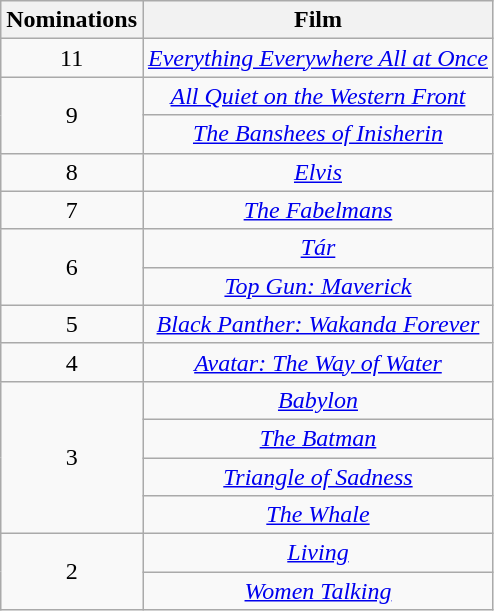<table class="wikitable plainrowheaders" style="text-align: center; float:left; margin-right:1em;">
<tr>
<th scope="col" style="width:55px;">Nominations</th>
<th scope="col" style="text-align:center;">Film</th>
</tr>
<tr>
<td scope="row" style="text-align:center">11</td>
<td><em><a href='#'>Everything Everywhere All at Once</a></em></td>
</tr>
<tr>
<td scope="row" rowspan="2" style="text-align:center">9</td>
<td><em><a href='#'>All Quiet on the Western Front</a></em></td>
</tr>
<tr>
<td><em><a href='#'>The Banshees of Inisherin</a></em></td>
</tr>
<tr>
<td scope="row" style="text-align:center">8</td>
<td><em><a href='#'>Elvis</a></em></td>
</tr>
<tr>
<td scope="row" style="text-align:center">7</td>
<td><em><a href='#'>The Fabelmans</a></em></td>
</tr>
<tr>
<td scope="row" rowspan="2" style="text-align:center">6</td>
<td><em><a href='#'>Tár</a></em></td>
</tr>
<tr>
<td><em><a href='#'>Top Gun: Maverick</a></em></td>
</tr>
<tr>
<td scope="row" style="text-align:center">5</td>
<td><em><a href='#'>Black Panther: Wakanda Forever</a></em></td>
</tr>
<tr>
<td scope="row" style="text-align:center">4</td>
<td><em><a href='#'>Avatar: The Way of Water</a></em></td>
</tr>
<tr>
<td scope="row" rowspan="4" style="text-align:center">3</td>
<td><em><a href='#'>Babylon</a></em></td>
</tr>
<tr>
<td><em><a href='#'>The Batman</a></em></td>
</tr>
<tr>
<td><em><a href='#'>Triangle of Sadness</a></em></td>
</tr>
<tr>
<td><em><a href='#'>The Whale</a></em></td>
</tr>
<tr>
<td scope="row" rowspan="2" style="text-align:center">2</td>
<td><em><a href='#'>Living</a></em></td>
</tr>
<tr>
<td><em><a href='#'>Women Talking</a></em></td>
</tr>
</table>
